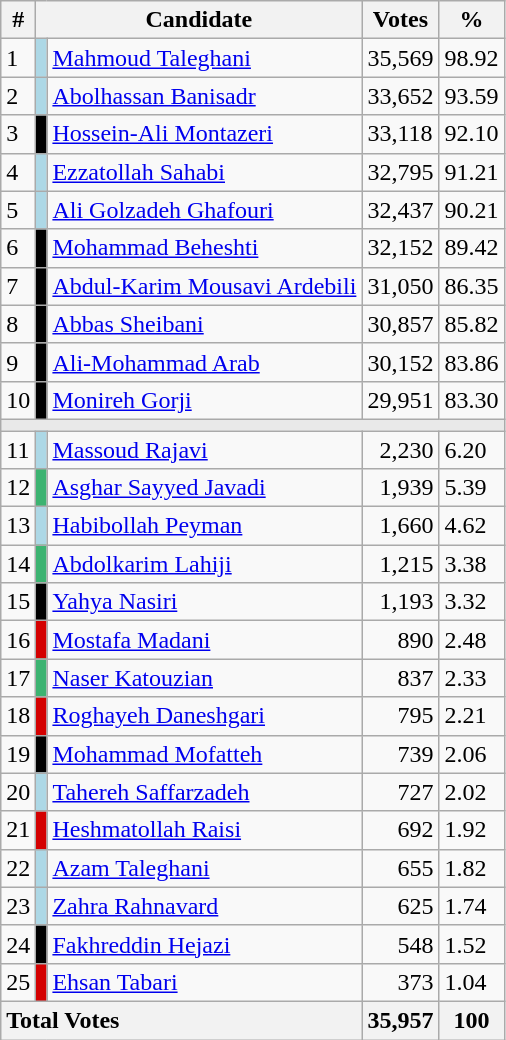<table class="wikitable">
<tr>
<th>#</th>
<th colspan="2">Candidate</th>
<th>Votes</th>
<th>%</th>
</tr>
<tr>
<td>1</td>
<td style="background:#ADD8E6;"></td>
<td><a href='#'>Mahmoud Taleghani</a></td>
<td>35,569</td>
<td>98.92</td>
</tr>
<tr>
<td>2</td>
<td style="background:#ADD8E6;"></td>
<td><a href='#'>Abolhassan Banisadr</a></td>
<td>33,652</td>
<td>93.59</td>
</tr>
<tr>
<td>3</td>
<td style="background:#000000;"></td>
<td><a href='#'>Hossein-Ali Montazeri</a></td>
<td>33,118</td>
<td>92.10</td>
</tr>
<tr>
<td>4</td>
<td style="background:#ADD8E6;"></td>
<td><a href='#'>Ezzatollah Sahabi</a></td>
<td>32,795</td>
<td>91.21</td>
</tr>
<tr>
<td>5</td>
<td style="background:#ADD8E6;"></td>
<td><a href='#'>Ali Golzadeh Ghafouri</a></td>
<td>32,437</td>
<td>90.21</td>
</tr>
<tr>
<td>6</td>
<td style="background:#000000;"></td>
<td><a href='#'>Mohammad Beheshti</a></td>
<td>32,152</td>
<td>89.42</td>
</tr>
<tr>
<td>7</td>
<td style="background:#000000;"></td>
<td><a href='#'>Abdul-Karim Mousavi Ardebili</a></td>
<td>31,050</td>
<td>86.35</td>
</tr>
<tr>
<td>8</td>
<td style="background:#000000;"></td>
<td><a href='#'>Abbas Sheibani</a></td>
<td>30,857</td>
<td>85.82</td>
</tr>
<tr>
<td>9</td>
<td style="background:#000000;"></td>
<td><a href='#'>Ali-Mohammad Arab</a></td>
<td>30,152</td>
<td>83.86</td>
</tr>
<tr>
<td>10</td>
<td style="background:#000000;"></td>
<td><a href='#'>Monireh Gorji</a></td>
<td>29,951</td>
<td>83.30</td>
</tr>
<tr>
<td colspan="9" style="background:#E9E9E9;"></td>
</tr>
<tr>
<td>11</td>
<td style="background:#ADD8E6;"></td>
<td><a href='#'>Massoud Rajavi</a></td>
<td align=right>2,230</td>
<td>6.20</td>
</tr>
<tr>
<td>12</td>
<td style="background:#3CB371;"></td>
<td><a href='#'>Asghar Sayyed Javadi</a></td>
<td align=right>1,939</td>
<td>5.39</td>
</tr>
<tr>
<td>13</td>
<td style="background:#ADD8E6;"></td>
<td><a href='#'>Habibollah Peyman</a></td>
<td align=right>1,660</td>
<td>4.62</td>
</tr>
<tr>
<td>14</td>
<td style="background:#3CB371;"></td>
<td><a href='#'>Abdolkarim Lahiji</a></td>
<td align=right>1,215</td>
<td>3.38</td>
</tr>
<tr>
<td>15</td>
<td style="background:#000000;"></td>
<td><a href='#'>Yahya Nasiri</a></td>
<td align=right>1,193</td>
<td>3.32</td>
</tr>
<tr>
<td>16</td>
<td style="background:#D40000;"></td>
<td><a href='#'>Mostafa Madani</a></td>
<td align=right>890</td>
<td>2.48</td>
</tr>
<tr>
<td>17</td>
<td style="background:#3CB371;"></td>
<td><a href='#'>Naser Katouzian</a></td>
<td align=right>837</td>
<td>2.33</td>
</tr>
<tr>
<td>18</td>
<td style="background:#D40000;"></td>
<td><a href='#'>Roghayeh Daneshgari</a></td>
<td align=right>795</td>
<td>2.21</td>
</tr>
<tr>
<td>19</td>
<td style="background:#000000;"></td>
<td><a href='#'>Mohammad Mofatteh</a></td>
<td align=right>739</td>
<td>2.06</td>
</tr>
<tr>
<td>20</td>
<td style="background:#ADD8E6;"></td>
<td><a href='#'>Tahereh Saffarzadeh</a></td>
<td align=right>727</td>
<td>2.02</td>
</tr>
<tr>
<td>21</td>
<td style="background:#D40000;"></td>
<td><a href='#'>Heshmatollah Raisi</a></td>
<td align=right>692</td>
<td>1.92</td>
</tr>
<tr>
<td>22</td>
<td style="background:#ADD8E6;"></td>
<td><a href='#'>Azam Taleghani</a></td>
<td align=right>655</td>
<td>1.82</td>
</tr>
<tr>
<td>23</td>
<td style="background:#ADD8E6;"></td>
<td><a href='#'>Zahra Rahnavard</a></td>
<td align=right>625</td>
<td>1.74</td>
</tr>
<tr>
<td>24</td>
<td style="background:#000000;"></td>
<td><a href='#'>Fakhreddin Hejazi</a></td>
<td align=right>548</td>
<td>1.52</td>
</tr>
<tr>
<td>25</td>
<td style="background:#D40000;"></td>
<td><a href='#'>Ehsan Tabari</a></td>
<td align=right>373</td>
<td>1.04</td>
</tr>
<tr>
<th colspan="3" style="text-align:left;">Total Votes</th>
<th>35,957</th>
<th>100</th>
</tr>
</table>
